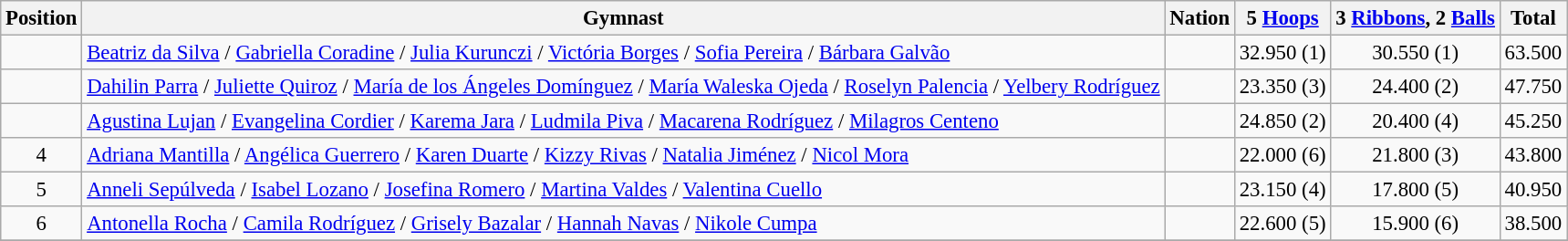<table class="wikitable sortable" style="text-align:center; font-size:95%">
<tr>
<th>Position</th>
<th>Gymnast</th>
<th>Nation</th>
<th>5 <a href='#'>Hoops</a></th>
<th>3 <a href='#'>Ribbons</a>, 2 <a href='#'>Balls</a></th>
<th>Total</th>
</tr>
<tr>
<td></td>
<td align=left><a href='#'>Beatriz da Silva</a> / <a href='#'>Gabriella Coradine</a> / <a href='#'>Julia Kurunczi</a> / <a href='#'>Victória Borges</a> / <a href='#'>Sofia Pereira</a> / <a href='#'>Bárbara Galvão</a></td>
<td align=left></td>
<td>32.950 (1)</td>
<td>30.550 (1)</td>
<td>63.500</td>
</tr>
<tr>
<td></td>
<td align=left><a href='#'>Dahilin Parra</a> / <a href='#'>Juliette Quiroz</a> / <a href='#'>María de los Ángeles Domínguez</a> / <a href='#'>María Waleska Ojeda</a> / <a href='#'>Roselyn Palencia</a> / <a href='#'>Yelbery Rodríguez</a></td>
<td align=left></td>
<td>23.350 (3)</td>
<td>24.400 (2)</td>
<td>47.750</td>
</tr>
<tr>
<td></td>
<td align=left><a href='#'>Agustina Lujan</a> / <a href='#'>Evangelina Cordier</a> / <a href='#'>Karema Jara</a> / <a href='#'>Ludmila Piva</a> / <a href='#'>Macarena Rodríguez</a> / <a href='#'>Milagros Centeno</a></td>
<td align=left></td>
<td>24.850 (2)</td>
<td>20.400 (4)</td>
<td>45.250</td>
</tr>
<tr>
<td>4</td>
<td align=left><a href='#'>Adriana Mantilla</a> / <a href='#'>Angélica Guerrero</a> / <a href='#'>Karen Duarte</a> / <a href='#'>Kizzy Rivas</a> / <a href='#'>Natalia Jiménez</a> / <a href='#'>Nicol Mora</a></td>
<td align=left></td>
<td>22.000 (6)</td>
<td>21.800 (3)</td>
<td>43.800</td>
</tr>
<tr>
<td>5</td>
<td align=left><a href='#'>Anneli Sepúlveda</a> / <a href='#'>Isabel Lozano</a> / <a href='#'>Josefina Romero</a> / <a href='#'>Martina Valdes</a> / <a href='#'>Valentina Cuello</a></td>
<td align=left></td>
<td>23.150 (4)</td>
<td>17.800 (5)</td>
<td>40.950</td>
</tr>
<tr>
<td>6</td>
<td align=left><a href='#'>Antonella Rocha</a> / <a href='#'>Camila Rodríguez</a> / <a href='#'>Grisely Bazalar</a> / <a href='#'>Hannah Navas</a> / <a href='#'>Nikole Cumpa</a></td>
<td align=left></td>
<td>22.600 (5)</td>
<td>15.900 (6)</td>
<td>38.500</td>
</tr>
<tr>
</tr>
</table>
